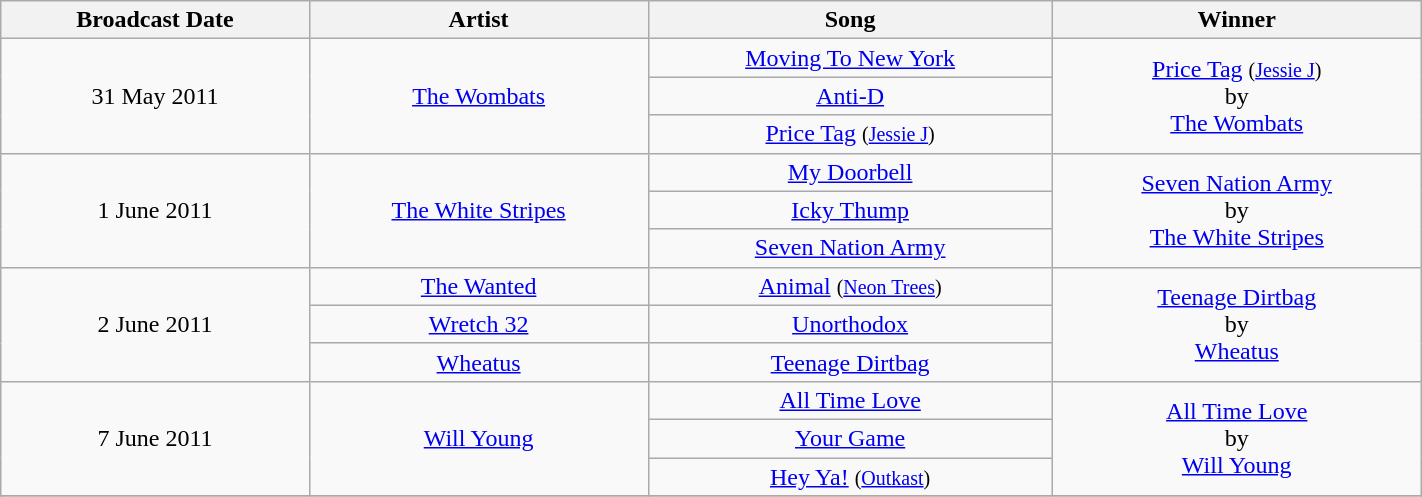<table class="wikitable" style="text-align:center" width=75%>
<tr>
<th>Broadcast Date</th>
<th>Artist</th>
<th>Song</th>
<th>Winner</th>
</tr>
<tr>
<td rowspan="3">31 May 2011</td>
<td rowspan="3"><a href='#'>The Wombats</a></td>
<td><a href='#'>Moving To New York</a></td>
<td rowspan="3"><a href='#'>Price Tag</a> <small>(<a href='#'>Jessie J</a>)</small><br>by<br><a href='#'>The Wombats</a></td>
</tr>
<tr>
<td><a href='#'>Anti-D</a></td>
</tr>
<tr>
<td><a href='#'>Price Tag</a> <small>(<a href='#'>Jessie J</a>)</small></td>
</tr>
<tr>
<td rowspan="3">1 June 2011</td>
<td rowspan="3"><a href='#'>The White Stripes</a></td>
<td><a href='#'>My Doorbell</a></td>
<td rowspan="3"><a href='#'>Seven Nation Army</a><br>by<br><a href='#'>The White Stripes</a></td>
</tr>
<tr>
<td><a href='#'>Icky Thump</a></td>
</tr>
<tr>
<td><a href='#'>Seven Nation Army</a></td>
</tr>
<tr>
<td rowspan="3">2 June 2011</td>
<td><a href='#'>The Wanted</a></td>
<td><a href='#'>Animal</a> <small>(<a href='#'>Neon Trees</a>)</small></td>
<td rowspan="3"><a href='#'>Teenage Dirtbag</a><br>by<br><a href='#'>Wheatus</a></td>
</tr>
<tr>
<td><a href='#'>Wretch 32</a></td>
<td><a href='#'>Unorthodox</a></td>
</tr>
<tr>
<td><a href='#'>Wheatus</a></td>
<td><a href='#'>Teenage Dirtbag</a></td>
</tr>
<tr>
<td rowspan="3">7 June 2011</td>
<td rowspan="3"><a href='#'>Will Young</a></td>
<td><a href='#'>All Time Love</a></td>
<td rowspan="3"><a href='#'>All Time Love</a><br>by<br><a href='#'>Will Young</a></td>
</tr>
<tr>
<td><a href='#'>Your Game</a></td>
</tr>
<tr>
<td><a href='#'>Hey Ya!</a> <small>(<a href='#'>Outkast</a>)</small></td>
</tr>
<tr>
</tr>
</table>
